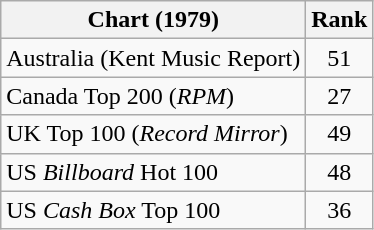<table class="wikitable sortable">
<tr>
<th align="left">Chart (1979)</th>
<th style="text-align:center;">Rank</th>
</tr>
<tr>
<td>Australia (Kent Music Report)</td>
<td align="center">51</td>
</tr>
<tr>
<td>Canada Top 200 (<em>RPM</em>)</td>
<td style="text-align:center;">27</td>
</tr>
<tr>
<td>UK Top 100 (<em>Record Mirror</em>)</td>
<td style="text-align:center;">49</td>
</tr>
<tr>
<td>US <em>Billboard</em> Hot 100</td>
<td style="text-align:center;">48</td>
</tr>
<tr>
<td>US <em>Cash Box</em> Top 100</td>
<td style="text-align:center;">36</td>
</tr>
</table>
